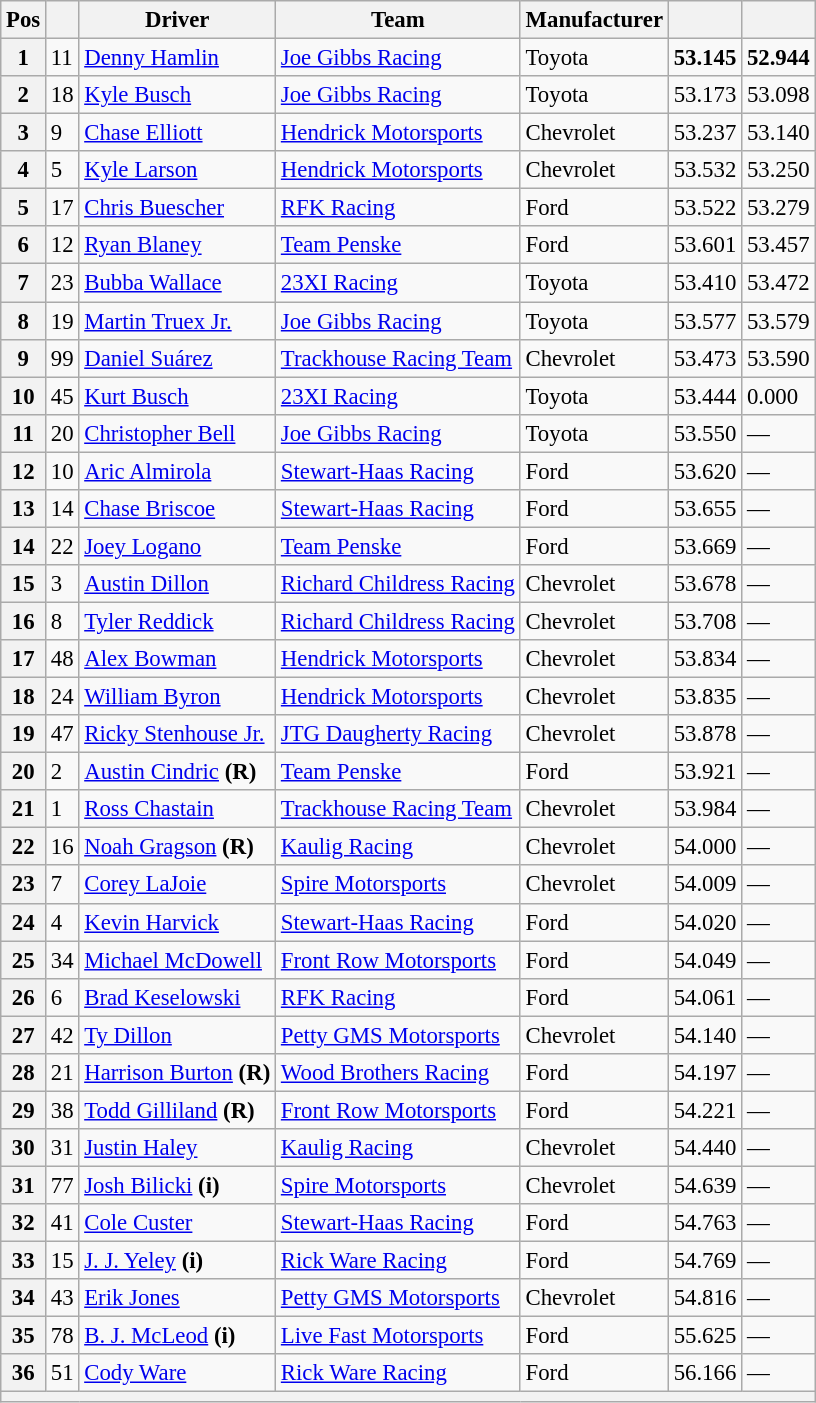<table class="wikitable" style="font-size:95%">
<tr>
<th>Pos</th>
<th></th>
<th>Driver</th>
<th>Team</th>
<th>Manufacturer</th>
<th></th>
<th></th>
</tr>
<tr>
<th>1</th>
<td>11</td>
<td><a href='#'>Denny Hamlin</a></td>
<td><a href='#'>Joe Gibbs Racing</a></td>
<td>Toyota</td>
<td><strong>53.145</strong></td>
<td><strong>52.944</strong></td>
</tr>
<tr>
<th>2</th>
<td>18</td>
<td><a href='#'>Kyle Busch</a></td>
<td><a href='#'>Joe Gibbs Racing</a></td>
<td>Toyota</td>
<td>53.173</td>
<td>53.098</td>
</tr>
<tr>
<th>3</th>
<td>9</td>
<td><a href='#'>Chase Elliott</a></td>
<td><a href='#'>Hendrick Motorsports</a></td>
<td>Chevrolet</td>
<td>53.237</td>
<td>53.140</td>
</tr>
<tr>
<th>4</th>
<td>5</td>
<td><a href='#'>Kyle Larson</a></td>
<td><a href='#'>Hendrick Motorsports</a></td>
<td>Chevrolet</td>
<td>53.532</td>
<td>53.250</td>
</tr>
<tr>
<th>5</th>
<td>17</td>
<td><a href='#'>Chris Buescher</a></td>
<td><a href='#'>RFK Racing</a></td>
<td>Ford</td>
<td>53.522</td>
<td>53.279</td>
</tr>
<tr>
<th>6</th>
<td>12</td>
<td><a href='#'>Ryan Blaney</a></td>
<td><a href='#'>Team Penske</a></td>
<td>Ford</td>
<td>53.601</td>
<td>53.457</td>
</tr>
<tr>
<th>7</th>
<td>23</td>
<td><a href='#'>Bubba Wallace</a></td>
<td><a href='#'>23XI Racing</a></td>
<td>Toyota</td>
<td>53.410</td>
<td>53.472</td>
</tr>
<tr>
<th>8</th>
<td>19</td>
<td><a href='#'>Martin Truex Jr.</a></td>
<td><a href='#'>Joe Gibbs Racing</a></td>
<td>Toyota</td>
<td>53.577</td>
<td>53.579</td>
</tr>
<tr>
<th>9</th>
<td>99</td>
<td><a href='#'>Daniel Suárez</a></td>
<td><a href='#'>Trackhouse Racing Team</a></td>
<td>Chevrolet</td>
<td>53.473</td>
<td>53.590</td>
</tr>
<tr>
<th>10</th>
<td>45</td>
<td><a href='#'>Kurt Busch</a></td>
<td><a href='#'>23XI Racing</a></td>
<td>Toyota</td>
<td>53.444</td>
<td>0.000</td>
</tr>
<tr>
<th>11</th>
<td>20</td>
<td><a href='#'>Christopher Bell</a></td>
<td><a href='#'>Joe Gibbs Racing</a></td>
<td>Toyota</td>
<td>53.550</td>
<td>—</td>
</tr>
<tr>
<th>12</th>
<td>10</td>
<td><a href='#'>Aric Almirola</a></td>
<td><a href='#'>Stewart-Haas Racing</a></td>
<td>Ford</td>
<td>53.620</td>
<td>—</td>
</tr>
<tr>
<th>13</th>
<td>14</td>
<td><a href='#'>Chase Briscoe</a></td>
<td><a href='#'>Stewart-Haas Racing</a></td>
<td>Ford</td>
<td>53.655</td>
<td>—</td>
</tr>
<tr>
<th>14</th>
<td>22</td>
<td><a href='#'>Joey Logano</a></td>
<td><a href='#'>Team Penske</a></td>
<td>Ford</td>
<td>53.669</td>
<td>—</td>
</tr>
<tr>
<th>15</th>
<td>3</td>
<td><a href='#'>Austin Dillon</a></td>
<td><a href='#'>Richard Childress Racing</a></td>
<td>Chevrolet</td>
<td>53.678</td>
<td>—</td>
</tr>
<tr>
<th>16</th>
<td>8</td>
<td><a href='#'>Tyler Reddick</a></td>
<td><a href='#'>Richard Childress Racing</a></td>
<td>Chevrolet</td>
<td>53.708</td>
<td>—</td>
</tr>
<tr>
<th>17</th>
<td>48</td>
<td><a href='#'>Alex Bowman</a></td>
<td><a href='#'>Hendrick Motorsports</a></td>
<td>Chevrolet</td>
<td>53.834</td>
<td>—</td>
</tr>
<tr>
<th>18</th>
<td>24</td>
<td><a href='#'>William Byron</a></td>
<td><a href='#'>Hendrick Motorsports</a></td>
<td>Chevrolet</td>
<td>53.835</td>
<td>—</td>
</tr>
<tr>
<th>19</th>
<td>47</td>
<td><a href='#'>Ricky Stenhouse Jr.</a></td>
<td><a href='#'>JTG Daugherty Racing</a></td>
<td>Chevrolet</td>
<td>53.878</td>
<td>—</td>
</tr>
<tr>
<th>20</th>
<td>2</td>
<td><a href='#'>Austin Cindric</a> <strong>(R)</strong></td>
<td><a href='#'>Team Penske</a></td>
<td>Ford</td>
<td>53.921</td>
<td>—</td>
</tr>
<tr>
<th>21</th>
<td>1</td>
<td><a href='#'>Ross Chastain</a></td>
<td><a href='#'>Trackhouse Racing Team</a></td>
<td>Chevrolet</td>
<td>53.984</td>
<td>—</td>
</tr>
<tr>
<th>22</th>
<td>16</td>
<td><a href='#'>Noah Gragson</a> <strong>(R)</strong></td>
<td><a href='#'>Kaulig Racing</a></td>
<td>Chevrolet</td>
<td>54.000</td>
<td>—</td>
</tr>
<tr>
<th>23</th>
<td>7</td>
<td><a href='#'>Corey LaJoie</a></td>
<td><a href='#'>Spire Motorsports</a></td>
<td>Chevrolet</td>
<td>54.009</td>
<td>—</td>
</tr>
<tr>
<th>24</th>
<td>4</td>
<td><a href='#'>Kevin Harvick</a></td>
<td><a href='#'>Stewart-Haas Racing</a></td>
<td>Ford</td>
<td>54.020</td>
<td>—</td>
</tr>
<tr>
<th>25</th>
<td>34</td>
<td><a href='#'>Michael McDowell</a></td>
<td><a href='#'>Front Row Motorsports</a></td>
<td>Ford</td>
<td>54.049</td>
<td>—</td>
</tr>
<tr>
<th>26</th>
<td>6</td>
<td><a href='#'>Brad Keselowski</a></td>
<td><a href='#'>RFK Racing</a></td>
<td>Ford</td>
<td>54.061</td>
<td>—</td>
</tr>
<tr>
<th>27</th>
<td>42</td>
<td><a href='#'>Ty Dillon</a></td>
<td><a href='#'>Petty GMS Motorsports</a></td>
<td>Chevrolet</td>
<td>54.140</td>
<td>—</td>
</tr>
<tr>
<th>28</th>
<td>21</td>
<td><a href='#'>Harrison Burton</a> <strong>(R)</strong></td>
<td><a href='#'>Wood Brothers Racing</a></td>
<td>Ford</td>
<td>54.197</td>
<td>—</td>
</tr>
<tr>
<th>29</th>
<td>38</td>
<td><a href='#'>Todd Gilliland</a> <strong>(R)</strong></td>
<td><a href='#'>Front Row Motorsports</a></td>
<td>Ford</td>
<td>54.221</td>
<td>—</td>
</tr>
<tr>
<th>30</th>
<td>31</td>
<td><a href='#'>Justin Haley</a></td>
<td><a href='#'>Kaulig Racing</a></td>
<td>Chevrolet</td>
<td>54.440</td>
<td>—</td>
</tr>
<tr>
<th>31</th>
<td>77</td>
<td><a href='#'>Josh Bilicki</a> <strong>(i)</strong></td>
<td><a href='#'>Spire Motorsports</a></td>
<td>Chevrolet</td>
<td>54.639</td>
<td>—</td>
</tr>
<tr>
<th>32</th>
<td>41</td>
<td><a href='#'>Cole Custer</a></td>
<td><a href='#'>Stewart-Haas Racing</a></td>
<td>Ford</td>
<td>54.763</td>
<td>—</td>
</tr>
<tr>
<th>33</th>
<td>15</td>
<td><a href='#'>J. J. Yeley</a> <strong>(i)</strong></td>
<td><a href='#'>Rick Ware Racing</a></td>
<td>Ford</td>
<td>54.769</td>
<td>—</td>
</tr>
<tr>
<th>34</th>
<td>43</td>
<td><a href='#'>Erik Jones</a></td>
<td><a href='#'>Petty GMS Motorsports</a></td>
<td>Chevrolet</td>
<td>54.816</td>
<td>—</td>
</tr>
<tr>
<th>35</th>
<td>78</td>
<td><a href='#'>B. J. McLeod</a> <strong>(i)</strong></td>
<td><a href='#'>Live Fast Motorsports</a></td>
<td>Ford</td>
<td>55.625</td>
<td>—</td>
</tr>
<tr>
<th>36</th>
<td>51</td>
<td><a href='#'>Cody Ware</a></td>
<td><a href='#'>Rick Ware Racing</a></td>
<td>Ford</td>
<td>56.166</td>
<td>—</td>
</tr>
<tr>
<th colspan="7"></th>
</tr>
</table>
